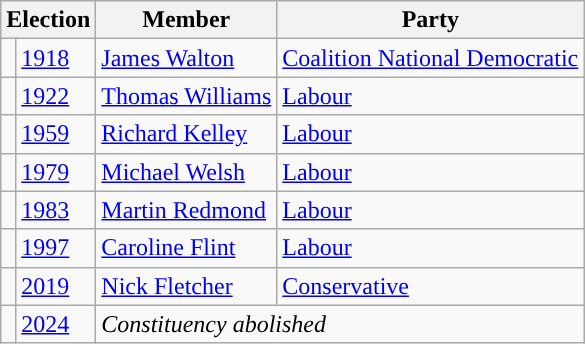<table class="wikitable">
<tr>
<th colspan="2">Election</th>
<th>Member</th>
<th>Party</th>
</tr>
<tr>
<td style="color:inherit;background-color: "></td>
<td><a href='#'>1918</a></td>
<td><a href='#'>James Walton</a></td>
<td><a href='#'>Coalition National Democratic</a></td>
</tr>
<tr>
<td style="color:inherit;background-color: "></td>
<td><a href='#'>1922</a></td>
<td><a href='#'>Thomas Williams</a></td>
<td><a href='#'>Labour</a></td>
</tr>
<tr>
<td style="color:inherit;background-color: "></td>
<td><a href='#'>1959</a></td>
<td><a href='#'>Richard Kelley</a></td>
<td><a href='#'>Labour</a></td>
</tr>
<tr>
<td style="color:inherit;background-color: "></td>
<td><a href='#'>1979</a></td>
<td><a href='#'>Michael Welsh</a></td>
<td><a href='#'>Labour</a></td>
</tr>
<tr>
<td style="color:inherit;background-color: "></td>
<td><a href='#'>1983</a></td>
<td><a href='#'>Martin Redmond</a></td>
<td><a href='#'>Labour</a></td>
</tr>
<tr>
<td style="color:inherit;background-color: "></td>
<td><a href='#'>1997</a></td>
<td><a href='#'>Caroline Flint</a></td>
<td><a href='#'>Labour</a></td>
</tr>
<tr>
<td style="color:inherit;background-color: "></td>
<td><a href='#'>2019</a></td>
<td><a href='#'>Nick Fletcher</a></td>
<td><a href='#'>Conservative</a></td>
</tr>
<tr>
<td></td>
<td><a href='#'>2024</a></td>
<td colspan="2"><em>Constituency abolished</em></td>
</tr>
</table>
